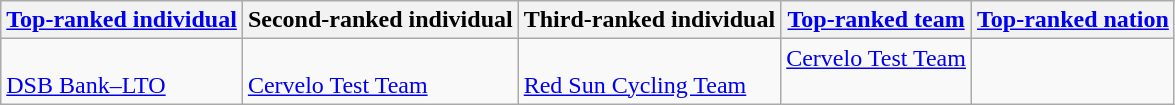<table class="wikitable">
<tr>
<th><a href='#'>Top-ranked individual</a></th>
<th>Second-ranked individual</th>
<th>Third-ranked individual</th>
<th><a href='#'>Top-ranked team</a></th>
<th><a href='#'>Top-ranked nation</a></th>
</tr>
<tr valign="top">
<td align=left><br><span><a href='#'>DSB Bank–LTO</a></span></td>
<td align=left><br><span><a href='#'>Cervelo Test Team</a></span></td>
<td align=left><br><span><a href='#'>Red Sun Cycling Team</a></span></td>
<td><a href='#'>Cervelo Test Team</a></td>
<td></td>
</tr>
</table>
